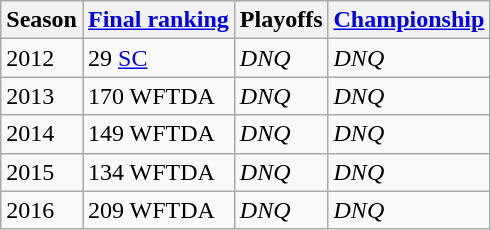<table class="wikitable sortable">
<tr>
<th>Season</th>
<th><a href='#'>Final ranking</a></th>
<th>Playoffs</th>
<th><a href='#'>Championship</a></th>
</tr>
<tr>
<td>2012</td>
<td>29 <a href='#'>SC</a></td>
<td><em>DNQ</em></td>
<td><em>DNQ</em></td>
</tr>
<tr>
<td>2013</td>
<td>170 WFTDA</td>
<td><em>DNQ</em></td>
<td><em>DNQ</em></td>
</tr>
<tr>
<td>2014</td>
<td>149 WFTDA</td>
<td><em>DNQ</em></td>
<td><em>DNQ</em></td>
</tr>
<tr>
<td>2015</td>
<td>134 WFTDA</td>
<td><em>DNQ</em></td>
<td><em>DNQ</em></td>
</tr>
<tr>
<td>2016</td>
<td>209 WFTDA</td>
<td><em>DNQ</em></td>
<td><em>DNQ</em></td>
</tr>
</table>
